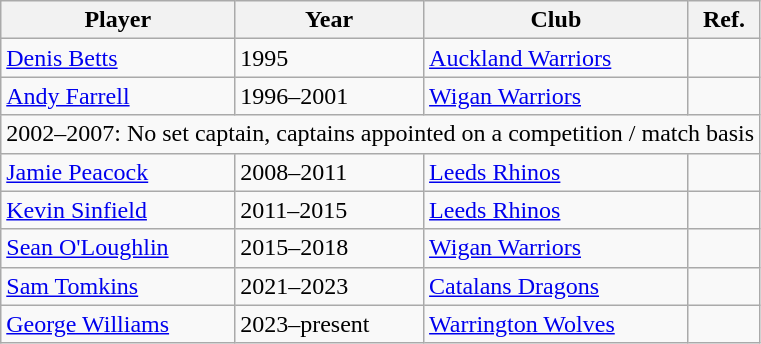<table class="wikitable">
<tr>
<th>Player</th>
<th>Year</th>
<th>Club</th>
<th>Ref.</th>
</tr>
<tr>
<td><a href='#'>Denis Betts</a></td>
<td>1995</td>
<td> <a href='#'>Auckland Warriors</a></td>
<td></td>
</tr>
<tr>
<td><a href='#'>Andy Farrell</a></td>
<td>1996–2001</td>
<td> <a href='#'>Wigan Warriors</a></td>
<td></td>
</tr>
<tr>
<td colspan="4">2002–2007: No set captain, captains appointed on a competition / match basis</td>
</tr>
<tr>
<td><a href='#'>Jamie Peacock</a></td>
<td>2008–2011</td>
<td> <a href='#'>Leeds Rhinos</a></td>
<td></td>
</tr>
<tr>
<td><a href='#'>Kevin Sinfield</a></td>
<td>2011–2015</td>
<td> <a href='#'>Leeds Rhinos</a></td>
<td></td>
</tr>
<tr>
<td><a href='#'>Sean O'Loughlin</a></td>
<td>2015–2018</td>
<td> <a href='#'>Wigan Warriors</a></td>
<td></td>
</tr>
<tr>
<td><a href='#'>Sam Tomkins</a></td>
<td>2021–2023</td>
<td> <a href='#'>Catalans Dragons</a></td>
<td></td>
</tr>
<tr>
<td><a href='#'>George Williams</a></td>
<td>2023–present</td>
<td> <a href='#'>Warrington Wolves</a></td>
<td></td>
</tr>
</table>
